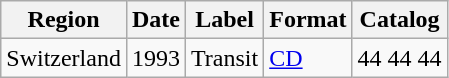<table class="wikitable">
<tr>
<th>Region</th>
<th>Date</th>
<th>Label</th>
<th>Format</th>
<th>Catalog</th>
</tr>
<tr>
<td>Switzerland</td>
<td>1993</td>
<td>Transit</td>
<td><a href='#'>CD</a></td>
<td>44 44 44</td>
</tr>
</table>
